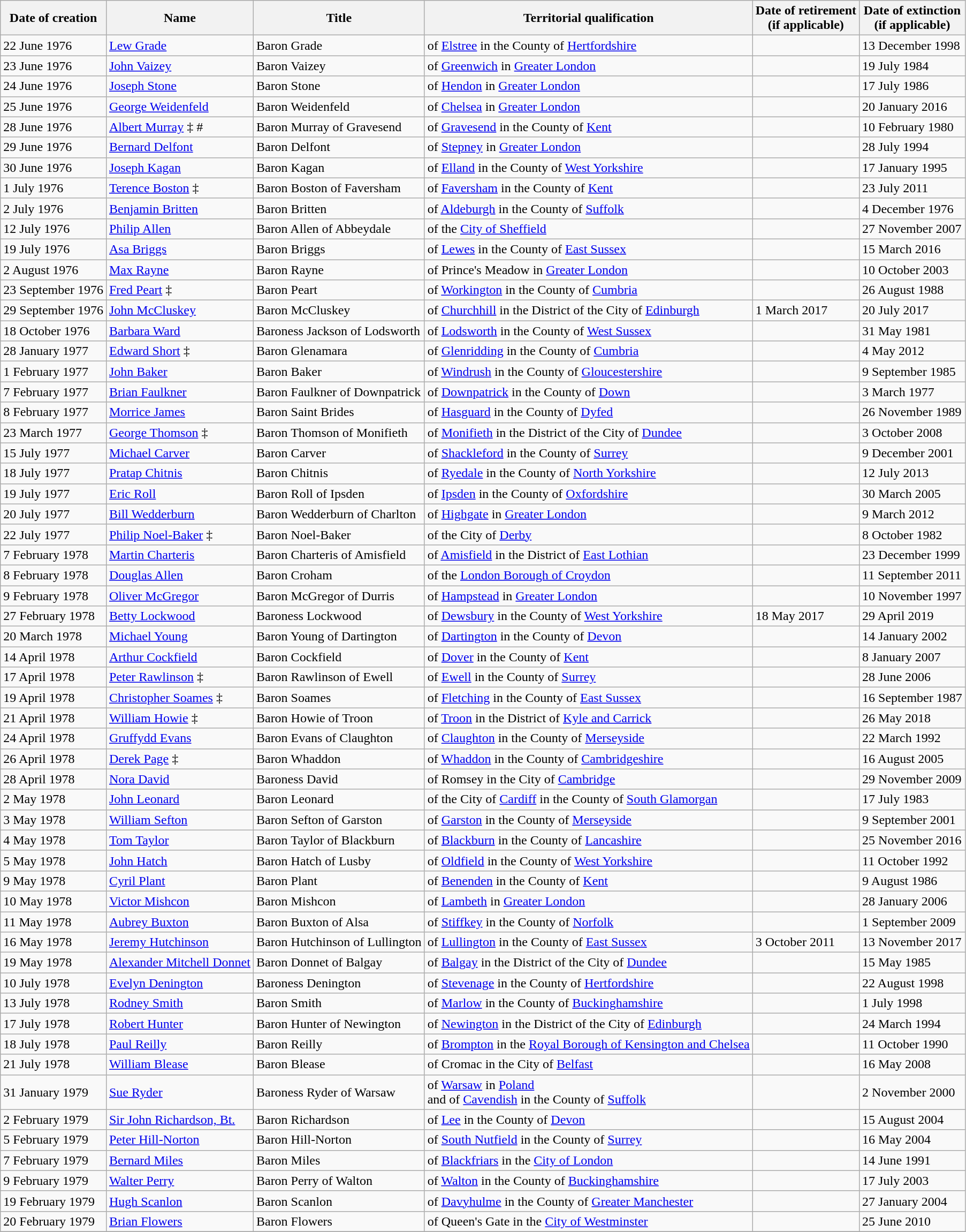<table class="wikitable sortable sticky-header">
<tr>
<th>Date of creation</th>
<th>Name</th>
<th>Title</th>
<th>Territorial qualification</th>
<th>Date of retirement<br>(if applicable)</th>
<th>Date of extinction<br>(if applicable)</th>
</tr>
<tr>
<td>22 June 1976</td>
<td><a href='#'>Lew Grade</a></td>
<td>Baron Grade</td>
<td>of <a href='#'>Elstree</a> in the County of <a href='#'>Hertfordshire</a></td>
<td></td>
<td>13 December 1998</td>
</tr>
<tr>
<td>23 June 1976</td>
<td><a href='#'>John Vaizey</a> </td>
<td>Baron Vaizey</td>
<td>of <a href='#'>Greenwich</a> in <a href='#'>Greater London</a></td>
<td></td>
<td>19 July 1984</td>
</tr>
<tr>
<td>24 June 1976</td>
<td><a href='#'>Joseph Stone</a></td>
<td>Baron Stone</td>
<td>of <a href='#'>Hendon</a> in <a href='#'>Greater London</a></td>
<td></td>
<td>17 July 1986</td>
</tr>
<tr>
<td>25 June 1976</td>
<td><a href='#'>George Weidenfeld</a></td>
<td>Baron Weidenfeld</td>
<td>of <a href='#'>Chelsea</a> in <a href='#'>Greater London</a></td>
<td></td>
<td>20 January 2016</td>
</tr>
<tr>
<td>28 June 1976</td>
<td><a href='#'>Albert Murray</a> ‡ #</td>
<td>Baron Murray of Gravesend</td>
<td>of <a href='#'>Gravesend</a> in the County of <a href='#'>Kent</a></td>
<td></td>
<td>10 February 1980</td>
</tr>
<tr>
<td>29 June 1976</td>
<td><a href='#'>Bernard Delfont</a></td>
<td>Baron Delfont</td>
<td>of <a href='#'>Stepney</a> in <a href='#'>Greater London</a></td>
<td></td>
<td>28 July 1994</td>
</tr>
<tr>
<td>30 June 1976</td>
<td><a href='#'>Joseph Kagan</a></td>
<td>Baron Kagan</td>
<td>of <a href='#'>Elland</a> in the County of <a href='#'>West Yorkshire</a></td>
<td></td>
<td>17 January 1995</td>
</tr>
<tr>
<td>1 July 1976</td>
<td><a href='#'>Terence Boston</a> ‡</td>
<td>Baron Boston of Faversham</td>
<td>of <a href='#'>Faversham</a> in the County of <a href='#'>Kent</a></td>
<td></td>
<td>23 July 2011</td>
</tr>
<tr>
<td>2 July 1976</td>
<td><a href='#'>Benjamin Britten</a></td>
<td>Baron Britten</td>
<td>of <a href='#'>Aldeburgh</a> in the County of <a href='#'>Suffolk</a></td>
<td></td>
<td>4 December 1976</td>
</tr>
<tr>
<td>12 July 1976</td>
<td><a href='#'>Philip Allen</a></td>
<td>Baron Allen of Abbeydale</td>
<td>of the <a href='#'>City of Sheffield</a></td>
<td></td>
<td>27 November 2007</td>
</tr>
<tr>
<td>19 July 1976</td>
<td><a href='#'>Asa Briggs</a></td>
<td>Baron Briggs</td>
<td>of <a href='#'>Lewes</a> in the County of <a href='#'>East Sussex</a></td>
<td></td>
<td>15 March 2016</td>
</tr>
<tr>
<td>2 August 1976</td>
<td><a href='#'>Max Rayne</a></td>
<td>Baron Rayne</td>
<td>of Prince's Meadow in <a href='#'>Greater London</a></td>
<td></td>
<td>10 October 2003</td>
</tr>
<tr>
<td>23 September 1976</td>
<td><a href='#'>Fred Peart</a> ‡</td>
<td>Baron Peart</td>
<td>of <a href='#'>Workington</a> in the County of <a href='#'>Cumbria</a></td>
<td></td>
<td>26 August 1988</td>
</tr>
<tr id="Baron McCluskey">
<td>29 September 1976</td>
<td><a href='#'>John McCluskey</a></td>
<td>Baron McCluskey</td>
<td>of <a href='#'>Churchhill</a> in the District of the City of <a href='#'>Edinburgh</a></td>
<td>1 March 2017 </td>
<td>20 July 2017</td>
</tr>
<tr>
<td>18 October 1976</td>
<td><a href='#'>Barbara Ward</a></td>
<td>Baroness Jackson of Lodsworth</td>
<td>of <a href='#'>Lodsworth</a> in the County of <a href='#'>West Sussex</a></td>
<td></td>
<td>31 May 1981</td>
</tr>
<tr>
<td>28 January 1977</td>
<td><a href='#'>Edward Short</a> ‡</td>
<td>Baron Glenamara</td>
<td>of <a href='#'>Glenridding</a> in the County of <a href='#'>Cumbria</a></td>
<td></td>
<td>4 May 2012</td>
</tr>
<tr>
<td>1 February 1977</td>
<td><a href='#'>John Baker</a></td>
<td>Baron Baker</td>
<td>of <a href='#'>Windrush</a> in the County of <a href='#'>Gloucestershire</a></td>
<td></td>
<td>9 September 1985</td>
</tr>
<tr>
<td>7 February 1977</td>
<td><a href='#'>Brian Faulkner</a></td>
<td>Baron Faulkner of Downpatrick</td>
<td>of <a href='#'>Downpatrick</a> in the County of <a href='#'>Down</a></td>
<td></td>
<td>3 March 1977</td>
</tr>
<tr>
<td>8 February 1977</td>
<td><a href='#'>Morrice James</a></td>
<td>Baron Saint Brides</td>
<td>of <a href='#'>Hasguard</a> in the County of <a href='#'>Dyfed</a></td>
<td></td>
<td>26 November 1989</td>
</tr>
<tr>
<td>23 March 1977</td>
<td><a href='#'>George Thomson</a> ‡</td>
<td>Baron Thomson of Monifieth</td>
<td>of <a href='#'>Monifieth</a> in the District of the City of <a href='#'>Dundee</a></td>
<td></td>
<td>3 October 2008</td>
</tr>
<tr>
<td>15 July 1977</td>
<td><a href='#'>Michael Carver</a></td>
<td>Baron Carver</td>
<td>of <a href='#'>Shackleford</a> in the County of <a href='#'>Surrey</a></td>
<td></td>
<td>9 December 2001</td>
</tr>
<tr>
<td>18 July 1977</td>
<td><a href='#'>Pratap Chitnis</a></td>
<td>Baron Chitnis</td>
<td>of <a href='#'>Ryedale</a> in the County of <a href='#'>North Yorkshire</a></td>
<td></td>
<td>12 July 2013</td>
</tr>
<tr>
<td>19 July 1977</td>
<td><a href='#'>Eric Roll</a></td>
<td>Baron Roll of Ipsden</td>
<td>of <a href='#'>Ipsden</a> in the County of <a href='#'>Oxfordshire</a></td>
<td></td>
<td>30 March 2005</td>
</tr>
<tr>
<td>20 July 1977</td>
<td><a href='#'>Bill Wedderburn</a></td>
<td>Baron Wedderburn of Charlton</td>
<td>of <a href='#'>Highgate</a> in <a href='#'>Greater London</a></td>
<td></td>
<td>9 March 2012</td>
</tr>
<tr>
<td>22 July 1977</td>
<td><a href='#'>Philip Noel-Baker</a> ‡</td>
<td>Baron Noel-Baker</td>
<td>of the City of <a href='#'>Derby</a></td>
<td></td>
<td>8 October 1982</td>
</tr>
<tr>
<td>7 February 1978</td>
<td><a href='#'>Martin Charteris</a> </td>
<td>Baron Charteris of Amisfield</td>
<td>of <a href='#'>Amisfield</a> in the District of <a href='#'>East Lothian</a></td>
<td></td>
<td>23 December 1999</td>
</tr>
<tr>
<td>8 February 1978</td>
<td><a href='#'>Douglas Allen</a></td>
<td>Baron Croham</td>
<td>of the <a href='#'>London Borough of Croydon</a></td>
<td></td>
<td>11 September 2011</td>
</tr>
<tr>
<td>9 February 1978</td>
<td><a href='#'>Oliver McGregor</a></td>
<td>Baron McGregor of Durris</td>
<td>of <a href='#'>Hampstead</a> in <a href='#'>Greater London</a></td>
<td></td>
<td>10 November 1997</td>
</tr>
<tr id="Baroness Lockwood">
<td>27 February 1978</td>
<td><a href='#'>Betty Lockwood</a></td>
<td>Baroness Lockwood</td>
<td>of <a href='#'>Dewsbury</a> in the County of <a href='#'>West Yorkshire</a></td>
<td>18 May 2017 </td>
<td>29 April 2019</td>
</tr>
<tr>
<td>20 March 1978</td>
<td><a href='#'>Michael Young</a> </td>
<td>Baron Young of Dartington</td>
<td>of <a href='#'>Dartington</a> in the County of <a href='#'>Devon</a></td>
<td></td>
<td>14 January 2002</td>
</tr>
<tr>
<td>14 April 1978</td>
<td><a href='#'>Arthur Cockfield</a></td>
<td>Baron Cockfield</td>
<td>of <a href='#'>Dover</a> in the County of <a href='#'>Kent</a></td>
<td></td>
<td>8 January 2007</td>
</tr>
<tr>
<td>17 April 1978</td>
<td><a href='#'>Peter Rawlinson</a> ‡</td>
<td>Baron Rawlinson of Ewell</td>
<td>of <a href='#'>Ewell</a> in the County of <a href='#'>Surrey</a></td>
<td></td>
<td>28 June 2006</td>
</tr>
<tr>
<td>19 April 1978</td>
<td><a href='#'>Christopher Soames</a> ‡ </td>
<td>Baron Soames</td>
<td>of <a href='#'>Fletching</a> in the County of <a href='#'>East Sussex</a></td>
<td></td>
<td>16 September 1987</td>
</tr>
<tr>
<td>21 April 1978</td>
<td><a href='#'>William Howie</a> ‡</td>
<td>Baron Howie of Troon</td>
<td>of <a href='#'>Troon</a> in the District of <a href='#'>Kyle and Carrick</a></td>
<td></td>
<td>26 May 2018</td>
</tr>
<tr>
<td>24 April 1978</td>
<td><a href='#'>Gruffydd Evans</a></td>
<td>Baron Evans of Claughton</td>
<td>of <a href='#'>Claughton</a> in the County of <a href='#'>Merseyside</a></td>
<td></td>
<td>22 March 1992</td>
</tr>
<tr>
<td>26 April 1978</td>
<td><a href='#'>Derek Page</a> ‡</td>
<td>Baron Whaddon</td>
<td>of <a href='#'>Whaddon</a> in the County of <a href='#'>Cambridgeshire</a></td>
<td></td>
<td>16 August 2005</td>
</tr>
<tr>
<td>28 April 1978</td>
<td><a href='#'>Nora David</a></td>
<td>Baroness David</td>
<td>of Romsey in the City of <a href='#'>Cambridge</a></td>
<td></td>
<td>29 November 2009</td>
</tr>
<tr>
<td>2 May 1978</td>
<td><a href='#'>John Leonard</a></td>
<td>Baron Leonard</td>
<td>of the City of <a href='#'>Cardiff</a> in the County of <a href='#'>South Glamorgan</a></td>
<td></td>
<td>17 July 1983</td>
</tr>
<tr>
<td>3 May 1978</td>
<td><a href='#'>William Sefton</a></td>
<td>Baron Sefton of Garston</td>
<td>of <a href='#'>Garston</a> in the County of <a href='#'>Merseyside</a></td>
<td></td>
<td>9 September 2001</td>
</tr>
<tr>
<td>4 May 1978</td>
<td><a href='#'>Tom Taylor</a></td>
<td>Baron Taylor of Blackburn</td>
<td>of <a href='#'>Blackburn</a> in the County of <a href='#'>Lancashire</a></td>
<td></td>
<td>25 November 2016</td>
</tr>
<tr>
<td>5 May 1978</td>
<td><a href='#'>John Hatch</a></td>
<td>Baron Hatch of Lusby</td>
<td>of <a href='#'>Oldfield</a> in the County of <a href='#'>West Yorkshire</a></td>
<td></td>
<td>11 October 1992</td>
</tr>
<tr>
<td>9 May 1978</td>
<td><a href='#'>Cyril Plant</a></td>
<td>Baron Plant</td>
<td>of <a href='#'>Benenden</a> in the County of <a href='#'>Kent</a></td>
<td></td>
<td>9 August 1986</td>
</tr>
<tr>
<td>10 May 1978</td>
<td><a href='#'>Victor Mishcon</a></td>
<td>Baron Mishcon</td>
<td>of <a href='#'>Lambeth</a> in <a href='#'>Greater London</a></td>
<td></td>
<td>28 January 2006</td>
</tr>
<tr>
<td>11 May 1978</td>
<td><a href='#'>Aubrey Buxton</a></td>
<td>Baron Buxton of Alsa</td>
<td>of <a href='#'>Stiffkey</a> in the County of <a href='#'>Norfolk</a></td>
<td></td>
<td>1 September 2009</td>
</tr>
<tr id="Baron Hutchinson of Lullington">
<td>16 May 1978</td>
<td><a href='#'>Jeremy Hutchinson</a></td>
<td>Baron Hutchinson of Lullington</td>
<td>of <a href='#'>Lullington</a> in the County of <a href='#'>East Sussex</a></td>
<td>3 October 2011 </td>
<td>13 November 2017</td>
</tr>
<tr>
<td>19 May 1978</td>
<td><a href='#'>Alexander Mitchell Donnet</a></td>
<td>Baron Donnet of Balgay</td>
<td>of <a href='#'>Balgay</a> in the District of the City of <a href='#'>Dundee</a></td>
<td></td>
<td>15 May 1985</td>
</tr>
<tr>
<td>10 July 1978</td>
<td><a href='#'>Evelyn Denington</a></td>
<td>Baroness Denington</td>
<td>of <a href='#'>Stevenage</a> in the County of <a href='#'>Hertfordshire</a></td>
<td></td>
<td>22 August 1998</td>
</tr>
<tr>
<td>13 July 1978</td>
<td><a href='#'>Rodney Smith</a></td>
<td>Baron Smith</td>
<td>of <a href='#'>Marlow</a> in the County of <a href='#'>Buckinghamshire</a></td>
<td></td>
<td>1 July 1998</td>
</tr>
<tr>
<td>17 July 1978</td>
<td><a href='#'>Robert Hunter</a></td>
<td>Baron Hunter of Newington</td>
<td>of <a href='#'>Newington</a> in the District of the City of <a href='#'>Edinburgh</a></td>
<td></td>
<td>24 March 1994</td>
</tr>
<tr>
<td>18 July 1978</td>
<td><a href='#'>Paul Reilly</a></td>
<td>Baron Reilly</td>
<td>of <a href='#'>Brompton</a> in the <a href='#'>Royal Borough of Kensington and Chelsea</a></td>
<td></td>
<td>11 October 1990</td>
</tr>
<tr>
<td>21 July 1978</td>
<td><a href='#'>William Blease</a></td>
<td>Baron Blease</td>
<td>of Cromac in the City of <a href='#'>Belfast</a></td>
<td></td>
<td>16 May 2008</td>
</tr>
<tr>
<td>31 January 1979</td>
<td><a href='#'>Sue Ryder</a> </td>
<td>Baroness Ryder of Warsaw</td>
<td>of <a href='#'>Warsaw</a> in <a href='#'>Poland</a><br>and of <a href='#'>Cavendish</a> in the County of <a href='#'>Suffolk</a></td>
<td></td>
<td>2 November 2000</td>
</tr>
<tr>
<td>2 February 1979</td>
<td><a href='#'>Sir John Richardson, Bt.</a></td>
<td>Baron Richardson</td>
<td>of <a href='#'>Lee</a> in the County of <a href='#'>Devon</a></td>
<td></td>
<td>15 August 2004</td>
</tr>
<tr>
<td>5 February 1979</td>
<td><a href='#'>Peter Hill-Norton</a></td>
<td>Baron Hill-Norton</td>
<td>of <a href='#'>South Nutfield</a> in the County of <a href='#'>Surrey</a></td>
<td></td>
<td>16 May 2004</td>
</tr>
<tr>
<td>7 February 1979</td>
<td><a href='#'>Bernard Miles</a></td>
<td>Baron Miles</td>
<td>of <a href='#'>Blackfriars</a> in the <a href='#'>City of London</a></td>
<td></td>
<td>14 June 1991</td>
</tr>
<tr>
<td>9 February 1979</td>
<td><a href='#'>Walter Perry</a></td>
<td>Baron Perry of Walton</td>
<td>of <a href='#'>Walton</a> in the County of <a href='#'>Buckinghamshire</a></td>
<td></td>
<td>17 July 2003</td>
</tr>
<tr>
<td>19 February 1979</td>
<td><a href='#'>Hugh Scanlon</a></td>
<td>Baron Scanlon</td>
<td>of <a href='#'>Davyhulme</a> in the County of <a href='#'>Greater Manchester</a></td>
<td></td>
<td>27 January 2004</td>
</tr>
<tr>
<td>20 February 1979</td>
<td><a href='#'>Brian Flowers</a></td>
<td>Baron Flowers</td>
<td>of Queen's Gate in the <a href='#'>City of Westminster</a></td>
<td></td>
<td>25 June 2010</td>
</tr>
<tr>
</tr>
</table>
